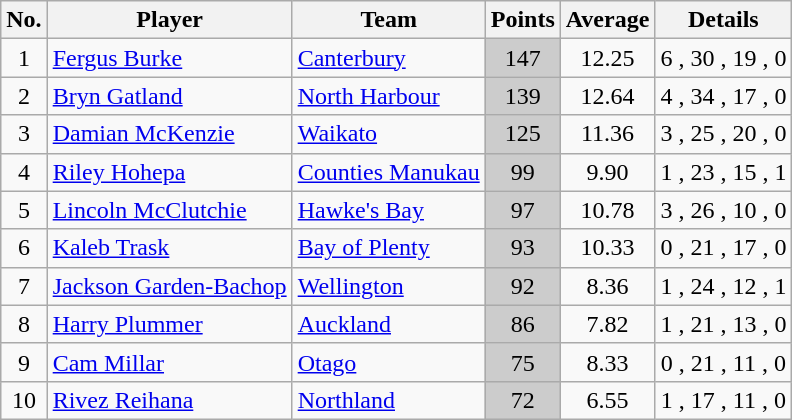<table class="wikitable" style="text-align:center">
<tr>
<th>No.</th>
<th>Player</th>
<th>Team</th>
<th>Points</th>
<th>Average</th>
<th>Details</th>
</tr>
<tr>
<td>1</td>
<td style="text-align:left"><a href='#'>Fergus Burke</a></td>
<td style="text-align:left"><a href='#'>Canterbury</a></td>
<td style="background:#ccc">147</td>
<td>12.25</td>
<td>6 , 30 , 19 , 0 </td>
</tr>
<tr>
<td>2</td>
<td style="text-align:left"><a href='#'>Bryn Gatland</a></td>
<td style="text-align:left"><a href='#'>North Harbour</a></td>
<td style="background:#ccc">139</td>
<td>12.64</td>
<td>4 , 34 , 17 , 0 </td>
</tr>
<tr>
<td>3</td>
<td style="text-align:left"><a href='#'>Damian McKenzie</a></td>
<td style="text-align:left"><a href='#'>Waikato</a></td>
<td style="background:#ccc">125</td>
<td>11.36</td>
<td>3 , 25 , 20 , 0 </td>
</tr>
<tr>
<td>4</td>
<td style="text-align:left"><a href='#'>Riley Hohepa</a></td>
<td style="text-align:left"><a href='#'>Counties Manukau</a></td>
<td style="background:#ccc">99</td>
<td>9.90</td>
<td>1 , 23 , 15 , 1 </td>
</tr>
<tr>
<td>5</td>
<td style="text-align:left"><a href='#'>Lincoln McClutchie</a></td>
<td style="text-align:left"><a href='#'>Hawke's Bay</a></td>
<td style="background:#ccc">97</td>
<td>10.78</td>
<td>3 , 26 , 10 , 0 </td>
</tr>
<tr>
<td>6</td>
<td style="text-align:left"><a href='#'>Kaleb Trask</a></td>
<td style="text-align:left"><a href='#'>Bay of Plenty</a></td>
<td style="background:#ccc">93</td>
<td>10.33</td>
<td>0 , 21 , 17 , 0 </td>
</tr>
<tr>
<td>7</td>
<td style="text-align:left"><a href='#'>Jackson Garden-Bachop</a></td>
<td style="text-align:left"><a href='#'>Wellington</a></td>
<td style="background:#ccc">92</td>
<td>8.36</td>
<td>1 , 24 , 12 , 1 </td>
</tr>
<tr>
<td>8</td>
<td style="text-align:left"><a href='#'>Harry Plummer</a></td>
<td style="text-align:left"><a href='#'>Auckland</a></td>
<td style="background:#ccc">86</td>
<td>7.82</td>
<td>1 , 21 , 13 , 0 </td>
</tr>
<tr>
<td>9</td>
<td style="text-align:left"><a href='#'>Cam Millar</a></td>
<td style="text-align:left"><a href='#'>Otago</a></td>
<td style="background:#ccc">75</td>
<td>8.33</td>
<td>0 , 21 , 11 , 0 </td>
</tr>
<tr>
<td>10</td>
<td style="text-align:left"><a href='#'>Rivez Reihana</a></td>
<td style="text-align:left"><a href='#'>Northland</a></td>
<td style="background:#ccc">72</td>
<td>6.55</td>
<td>1 , 17 , 11 , 0 </td>
</tr>
</table>
